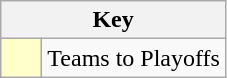<table class="wikitable" style="text-align: center;">
<tr>
<th colspan=2>Key</th>
</tr>
<tr>
<td style="background:#ffffcc; width:20px;"></td>
<td align=left>Teams to Playoffs</td>
</tr>
</table>
